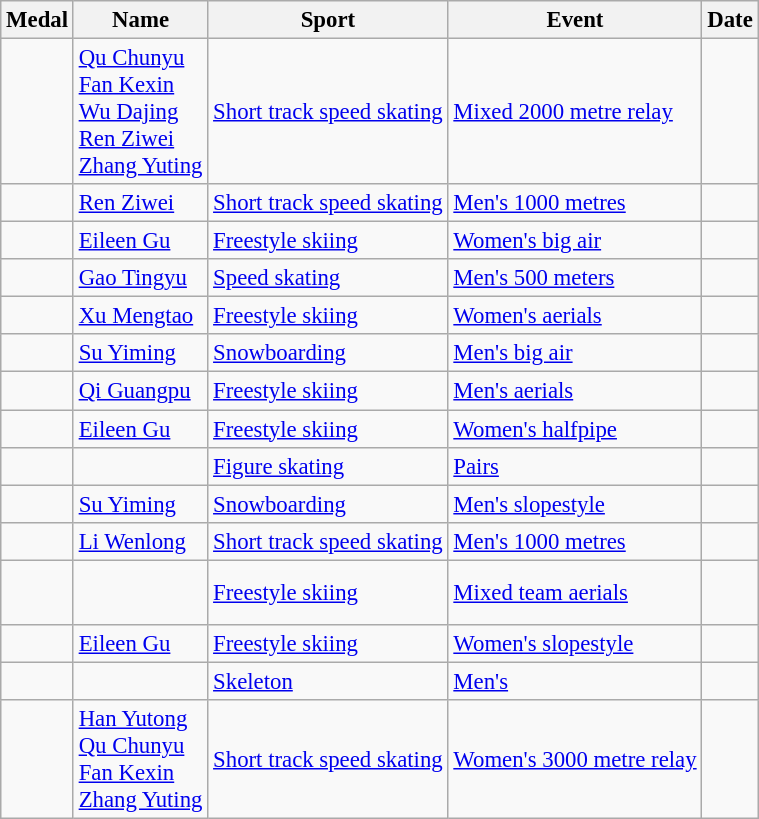<table class="wikitable sortable" style="font-size: 95%;">
<tr>
<th>Medal</th>
<th>Name</th>
<th>Sport</th>
<th>Event</th>
<th>Date</th>
</tr>
<tr>
<td></td>
<td><a href='#'>Qu Chunyu</a><br><a href='#'>Fan Kexin</a><br><a href='#'>Wu Dajing</a><br><a href='#'>Ren Ziwei</a><br><a href='#'>Zhang Yuting</a></td>
<td><a href='#'>Short track speed skating</a></td>
<td><a href='#'>Mixed 2000 metre relay</a></td>
<td></td>
</tr>
<tr>
<td></td>
<td><a href='#'>Ren Ziwei</a></td>
<td><a href='#'>Short track speed skating</a></td>
<td><a href='#'>Men's 1000 metres</a></td>
<td></td>
</tr>
<tr>
<td></td>
<td><a href='#'>Eileen Gu</a></td>
<td><a href='#'>Freestyle skiing</a></td>
<td><a href='#'>Women's big air</a></td>
<td></td>
</tr>
<tr>
<td></td>
<td><a href='#'>Gao Tingyu</a></td>
<td><a href='#'>Speed skating</a></td>
<td><a href='#'>Men's 500 meters</a></td>
<td></td>
</tr>
<tr>
<td></td>
<td><a href='#'>Xu Mengtao</a></td>
<td><a href='#'>Freestyle skiing</a></td>
<td><a href='#'>Women's aerials</a></td>
<td></td>
</tr>
<tr>
<td></td>
<td><a href='#'>Su Yiming</a></td>
<td><a href='#'>Snowboarding</a></td>
<td><a href='#'>Men's big air</a></td>
<td></td>
</tr>
<tr>
<td></td>
<td><a href='#'>Qi Guangpu</a></td>
<td><a href='#'>Freestyle skiing</a></td>
<td><a href='#'>Men's aerials</a></td>
<td></td>
</tr>
<tr>
<td></td>
<td><a href='#'>Eileen Gu</a></td>
<td><a href='#'>Freestyle skiing</a></td>
<td><a href='#'>Women's halfpipe</a></td>
<td></td>
</tr>
<tr>
<td></td>
<td><br></td>
<td><a href='#'>Figure skating</a></td>
<td><a href='#'>Pairs</a></td>
<td></td>
</tr>
<tr>
<td></td>
<td><a href='#'>Su Yiming</a></td>
<td><a href='#'>Snowboarding</a></td>
<td><a href='#'>Men's slopestyle</a></td>
<td></td>
</tr>
<tr>
<td></td>
<td><a href='#'>Li Wenlong</a></td>
<td><a href='#'>Short track speed skating</a></td>
<td><a href='#'>Men's 1000 metres</a></td>
<td></td>
</tr>
<tr>
<td></td>
<td><br><br></td>
<td><a href='#'>Freestyle skiing</a></td>
<td><a href='#'>Mixed team aerials</a></td>
<td></td>
</tr>
<tr>
<td></td>
<td><a href='#'>Eileen Gu</a></td>
<td><a href='#'>Freestyle skiing</a></td>
<td><a href='#'>Women's slopestyle</a></td>
<td></td>
</tr>
<tr>
<td></td>
<td></td>
<td><a href='#'>Skeleton</a></td>
<td><a href='#'>Men's</a></td>
<td></td>
</tr>
<tr>
<td></td>
<td><a href='#'>Han Yutong</a><br><a href='#'>Qu Chunyu</a><br><a href='#'>Fan Kexin</a><br><a href='#'>Zhang Yuting</a></td>
<td><a href='#'>Short track speed skating</a></td>
<td><a href='#'>Women's 3000 metre relay</a></td>
<td></td>
</tr>
</table>
